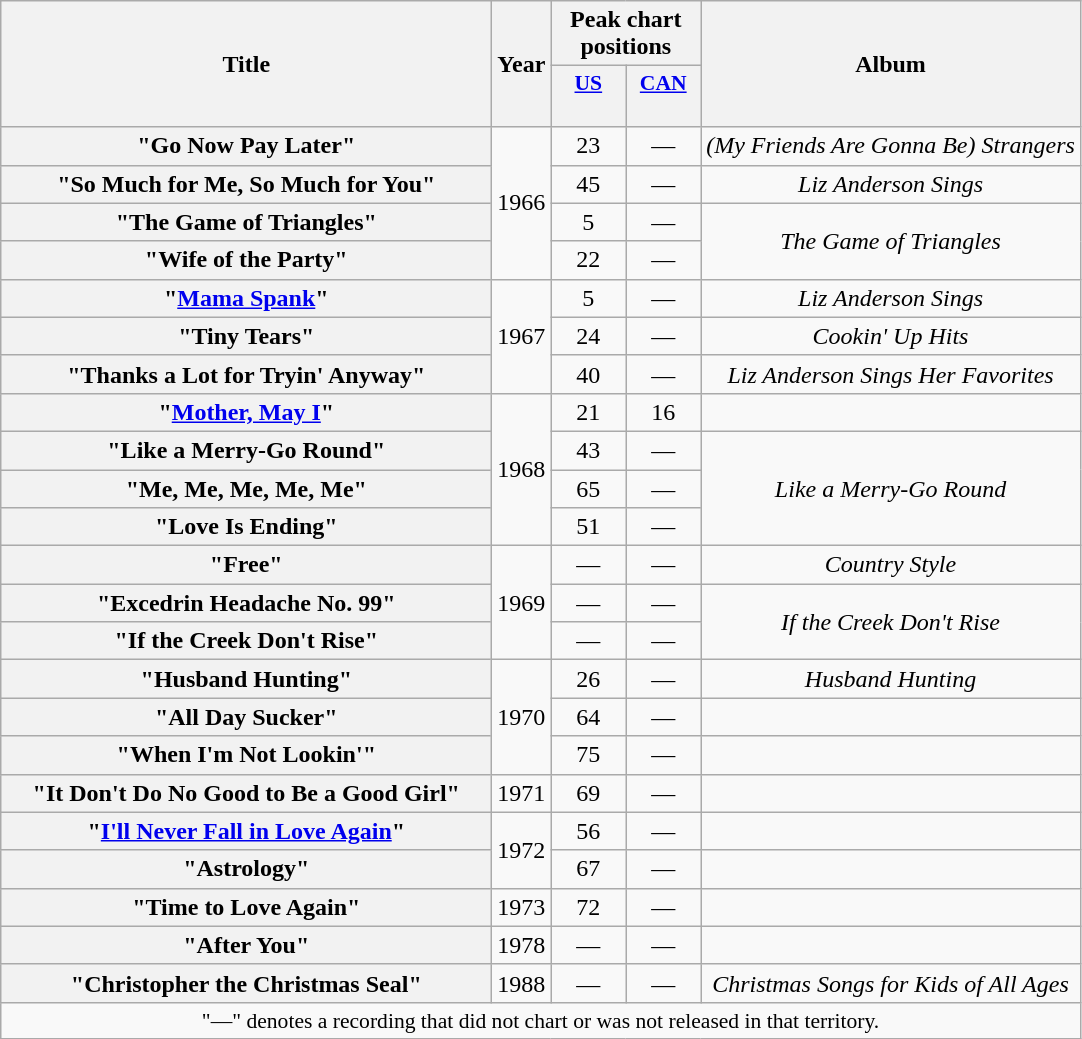<table class="wikitable plainrowheaders" style="text-align:center;">
<tr>
<th scope="col" rowspan="2" style="width:20em;">Title</th>
<th scope="col" rowspan="2">Year</th>
<th scope="col" colspan="2">Peak chart<br>positions</th>
<th scope="col" rowspan="2">Album</th>
</tr>
<tr>
<th scope="col" style="width:3em;font-size:90%;"><a href='#'>US<br></a><br></th>
<th scope="col" style="width:3em;font-size:90%;"><a href='#'>CAN<br></a><br></th>
</tr>
<tr>
<th scope="row">"Go Now Pay Later"</th>
<td rowspan="4">1966</td>
<td>23</td>
<td>—</td>
<td><em>(My Friends Are Gonna Be) Strangers</em></td>
</tr>
<tr>
<th scope="row">"So Much for Me, So Much for You"</th>
<td>45</td>
<td>—</td>
<td><em>Liz Anderson Sings</em></td>
</tr>
<tr>
<th scope="row">"The Game of Triangles"<br></th>
<td>5</td>
<td>—</td>
<td rowspan="2"><em>The Game of Triangles</em></td>
</tr>
<tr>
<th scope="row">"Wife of the Party"</th>
<td>22</td>
<td>—</td>
</tr>
<tr>
<th scope="row">"<a href='#'>Mama Spank</a>"</th>
<td rowspan="3">1967</td>
<td>5</td>
<td>—</td>
<td><em>Liz Anderson Sings</em></td>
</tr>
<tr>
<th scope="row">"Tiny Tears"</th>
<td>24</td>
<td>—</td>
<td><em>Cookin' Up Hits</em></td>
</tr>
<tr>
<th scope="row">"Thanks a Lot for Tryin' Anyway"</th>
<td>40</td>
<td>—</td>
<td><em>Liz Anderson Sings Her Favorites</em></td>
</tr>
<tr>
<th scope="row">"<a href='#'>Mother, May I</a>"<br></th>
<td rowspan="4">1968</td>
<td>21</td>
<td>16</td>
<td></td>
</tr>
<tr>
<th scope="row">"Like a Merry-Go Round"</th>
<td>43</td>
<td>—</td>
<td rowspan="3"><em>Like a Merry-Go Round</em></td>
</tr>
<tr>
<th scope="row">"Me, Me, Me, Me, Me"</th>
<td>65</td>
<td>—</td>
</tr>
<tr>
<th scope="row">"Love Is Ending"</th>
<td>51</td>
<td>—</td>
</tr>
<tr>
<th scope="row">"Free"</th>
<td rowspan="3">1969</td>
<td>—</td>
<td>—</td>
<td><em>Country Style</em></td>
</tr>
<tr>
<th scope="row">"Excedrin Headache No. 99"</th>
<td>—</td>
<td>—</td>
<td rowspan="2"><em>If the Creek Don't Rise</em></td>
</tr>
<tr>
<th scope="row">"If the Creek Don't Rise"</th>
<td>—</td>
<td>—</td>
</tr>
<tr>
<th scope="row">"Husband Hunting"</th>
<td rowspan="3">1970</td>
<td>26</td>
<td>—</td>
<td><em>Husband Hunting</em></td>
</tr>
<tr>
<th scope="row">"All Day Sucker"</th>
<td>64</td>
<td>—</td>
<td></td>
</tr>
<tr>
<th scope="row">"When I'm Not Lookin'"</th>
<td>75</td>
<td>—</td>
<td></td>
</tr>
<tr>
<th scope="row">"It Don't Do No Good to Be a Good Girl"</th>
<td>1971</td>
<td>69</td>
<td>—</td>
<td></td>
</tr>
<tr>
<th scope="row">"<a href='#'>I'll Never Fall in Love Again</a>"</th>
<td rowspan="2">1972</td>
<td>56</td>
<td>—</td>
<td></td>
</tr>
<tr>
<th scope="row">"Astrology"</th>
<td>67</td>
<td>—</td>
<td></td>
</tr>
<tr>
<th scope="row">"Time to Love Again"</th>
<td>1973</td>
<td>72</td>
<td>—</td>
<td></td>
</tr>
<tr>
<th scope="row">"After You"</th>
<td>1978</td>
<td>—</td>
<td>—</td>
<td></td>
</tr>
<tr>
<th scope="row">"Christopher the Christmas Seal"</th>
<td>1988</td>
<td>—</td>
<td>—</td>
<td><em>Christmas Songs for Kids of All Ages</em></td>
</tr>
<tr>
<td colspan="5" style="font-size:90%">"—" denotes a recording that did not chart or was not released in that territory.</td>
</tr>
</table>
